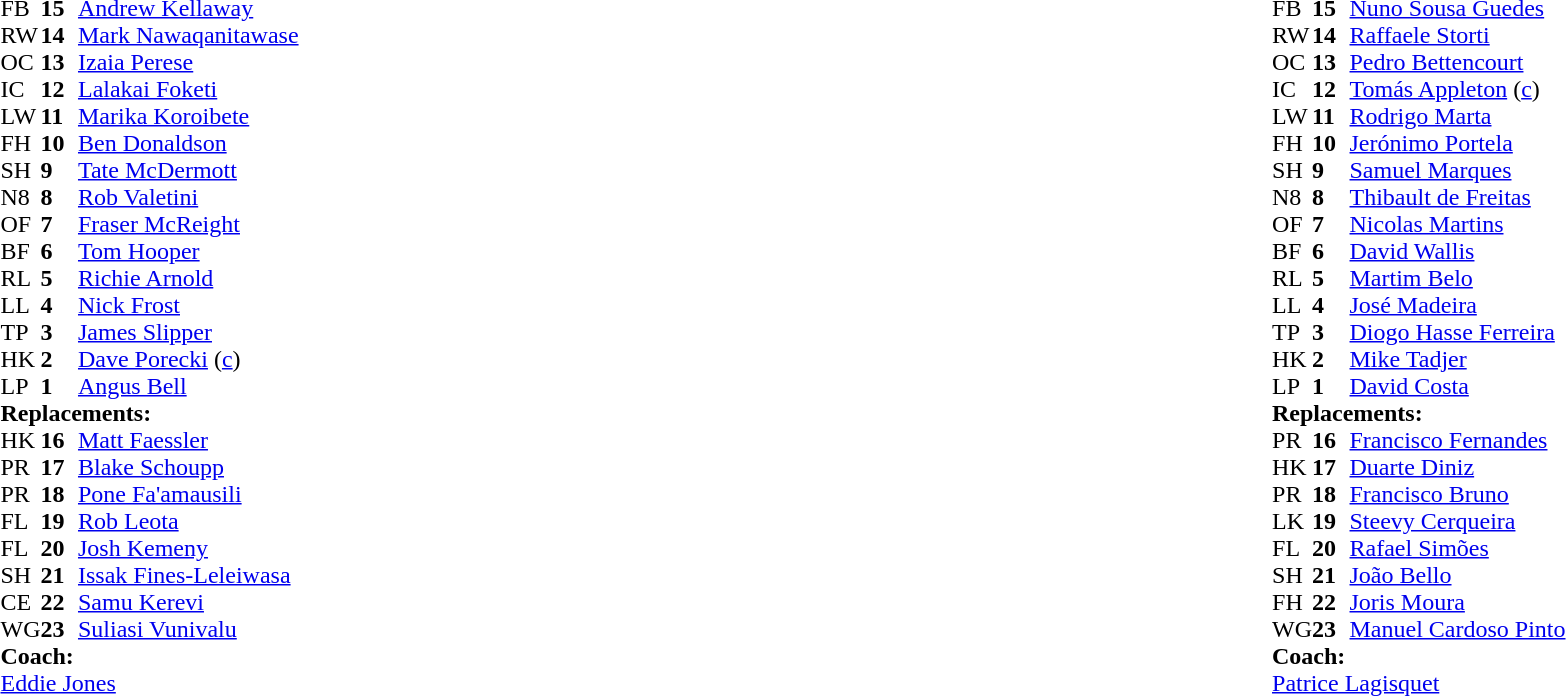<table style="width:100%;">
<tr>
<td style="vertical-align:top; width:50%;"><br><table style="font-size: 100%" cellspacing="0" cellpadding="0">
<tr>
<th width="25"></th>
<th width="25"></th>
</tr>
<tr>
<td>FB</td>
<td><strong>15</strong></td>
<td><a href='#'>Andrew Kellaway</a></td>
<td></td>
<td></td>
</tr>
<tr>
<td>RW</td>
<td><strong>14</strong></td>
<td><a href='#'>Mark Nawaqanitawase</a></td>
</tr>
<tr>
<td>OC</td>
<td><strong>13</strong></td>
<td><a href='#'>Izaia Perese</a></td>
<td></td>
<td></td>
</tr>
<tr>
<td>IC</td>
<td><strong>12</strong></td>
<td><a href='#'>Lalakai Foketi</a></td>
</tr>
<tr>
<td>LW</td>
<td><strong>11</strong></td>
<td><a href='#'>Marika Koroibete</a></td>
</tr>
<tr>
<td>FH</td>
<td><strong>10</strong></td>
<td><a href='#'>Ben Donaldson</a></td>
</tr>
<tr>
<td>SH</td>
<td><strong>9</strong></td>
<td><a href='#'>Tate McDermott</a></td>
<td></td>
<td></td>
</tr>
<tr>
<td>N8</td>
<td><strong>8</strong></td>
<td><a href='#'>Rob Valetini</a></td>
<td></td>
<td></td>
<td></td>
</tr>
<tr>
<td>OF</td>
<td><strong>7</strong></td>
<td><a href='#'>Fraser McReight</a></td>
<td></td>
<td></td>
<td></td>
<td></td>
</tr>
<tr>
<td>BF</td>
<td><strong>6</strong></td>
<td><a href='#'>Tom Hooper</a></td>
</tr>
<tr>
<td>RL</td>
<td><strong>5</strong></td>
<td><a href='#'>Richie Arnold</a></td>
<td></td>
<td></td>
</tr>
<tr>
<td>LL</td>
<td><strong>4</strong></td>
<td><a href='#'>Nick Frost</a></td>
<td></td>
<td></td>
<td></td>
<td></td>
</tr>
<tr>
<td>TP</td>
<td><strong>3</strong></td>
<td><a href='#'>James Slipper</a></td>
<td></td>
<td></td>
<td></td>
</tr>
<tr>
<td>HK</td>
<td><strong>2</strong></td>
<td><a href='#'>Dave Porecki</a> (<a href='#'>c</a>)</td>
<td></td>
<td></td>
<td></td>
<td></td>
</tr>
<tr>
<td>LP</td>
<td><strong>1</strong></td>
<td><a href='#'>Angus Bell</a></td>
<td></td>
<td></td>
</tr>
<tr>
<td colspan="3"><strong>Replacements:</strong></td>
</tr>
<tr>
<td>HK</td>
<td><strong>16</strong></td>
<td><a href='#'>Matt Faessler</a></td>
<td></td>
<td></td>
</tr>
<tr>
<td>PR</td>
<td><strong>17</strong></td>
<td><a href='#'>Blake Schoupp</a></td>
<td></td>
<td></td>
</tr>
<tr>
<td>PR</td>
<td><strong>18</strong></td>
<td><a href='#'>Pone Fa'amausili</a></td>
<td></td>
<td></td>
<td></td>
</tr>
<tr>
<td>FL</td>
<td><strong>19</strong></td>
<td><a href='#'>Rob Leota</a></td>
<td></td>
<td></td>
<td></td>
<td></td>
</tr>
<tr>
<td>FL</td>
<td><strong>20</strong></td>
<td><a href='#'>Josh Kemeny</a></td>
<td></td>
<td></td>
</tr>
<tr>
<td>SH</td>
<td><strong>21</strong></td>
<td><a href='#'>Issak Fines-Leleiwasa</a></td>
<td></td>
<td></td>
</tr>
<tr>
<td>CE</td>
<td><strong>22</strong></td>
<td><a href='#'>Samu Kerevi</a></td>
<td></td>
<td></td>
</tr>
<tr>
<td>WG</td>
<td><strong>23</strong></td>
<td><a href='#'>Suliasi Vunivalu</a></td>
<td></td>
<td></td>
</tr>
<tr>
<td colspan="3"><strong>Coach:</strong></td>
</tr>
<tr>
<td colspan="3"> <a href='#'>Eddie Jones</a></td>
</tr>
</table>
</td>
<td style="vertical-align:top"></td>
<td style="vertical-align:top;width:50%"><br><table cellspacing="0" cellpadding="0" style="font-size:100%; margin:auto;">
<tr>
<th width="25"></th>
<th width="25"></th>
</tr>
<tr>
<td>FB</td>
<td><strong>15</strong></td>
<td><a href='#'>Nuno Sousa Guedes</a></td>
</tr>
<tr>
<td>RW</td>
<td><strong>14</strong></td>
<td><a href='#'>Raffaele Storti</a></td>
<td></td>
<td></td>
</tr>
<tr>
<td>OC</td>
<td><strong>13</strong></td>
<td><a href='#'>Pedro Bettencourt</a></td>
<td></td>
</tr>
<tr>
<td>IC</td>
<td><strong>12</strong></td>
<td><a href='#'>Tomás Appleton</a> (<a href='#'>c</a>)</td>
</tr>
<tr>
<td>LW</td>
<td><strong>11</strong></td>
<td><a href='#'>Rodrigo Marta</a></td>
</tr>
<tr>
<td>FH</td>
<td><strong>10</strong></td>
<td><a href='#'>Jerónimo Portela</a></td>
<td></td>
<td></td>
</tr>
<tr>
<td>SH</td>
<td><strong>9</strong></td>
<td><a href='#'>Samuel Marques</a></td>
<td></td>
<td></td>
</tr>
<tr>
<td>N8</td>
<td><strong>8</strong></td>
<td><a href='#'>Thibault de Freitas</a></td>
<td></td>
<td></td>
</tr>
<tr>
<td>OF</td>
<td><strong>7</strong></td>
<td><a href='#'>Nicolas Martins</a></td>
</tr>
<tr>
<td>BF</td>
<td><strong>6</strong></td>
<td><a href='#'>David Wallis</a></td>
</tr>
<tr>
<td>RL</td>
<td><strong>5</strong></td>
<td><a href='#'>Martim Belo</a></td>
<td></td>
<td></td>
</tr>
<tr>
<td>LL</td>
<td><strong>4</strong></td>
<td><a href='#'>José Madeira</a></td>
</tr>
<tr>
<td>TP</td>
<td><strong>3</strong></td>
<td><a href='#'>Diogo Hasse Ferreira</a></td>
<td></td>
<td></td>
</tr>
<tr>
<td>HK</td>
<td><strong>2</strong></td>
<td><a href='#'>Mike Tadjer</a></td>
<td></td>
<td></td>
</tr>
<tr>
<td>LP</td>
<td><strong>1</strong></td>
<td><a href='#'>David Costa</a></td>
<td></td>
<td></td>
</tr>
<tr>
<td colspan="3"><strong>Replacements:</strong></td>
</tr>
<tr>
<td>PR</td>
<td><strong>16</strong></td>
<td><a href='#'>Francisco Fernandes</a></td>
<td></td>
<td></td>
</tr>
<tr>
<td>HK</td>
<td><strong>17</strong></td>
<td><a href='#'>Duarte Diniz</a></td>
<td></td>
<td></td>
</tr>
<tr>
<td>PR</td>
<td><strong>18</strong></td>
<td><a href='#'>Francisco Bruno</a></td>
<td></td>
<td></td>
</tr>
<tr>
<td>LK</td>
<td><strong>19</strong></td>
<td><a href='#'>Steevy Cerqueira</a></td>
<td></td>
<td></td>
</tr>
<tr>
<td>FL</td>
<td><strong>20</strong></td>
<td><a href='#'>Rafael Simões</a></td>
<td></td>
<td></td>
</tr>
<tr>
<td>SH</td>
<td><strong>21</strong></td>
<td><a href='#'>João Bello</a></td>
<td></td>
<td></td>
</tr>
<tr>
<td>FH</td>
<td><strong>22</strong></td>
<td><a href='#'>Joris Moura</a></td>
<td></td>
<td></td>
</tr>
<tr>
<td>WG</td>
<td><strong>23</strong></td>
<td><a href='#'>Manuel Cardoso Pinto</a></td>
<td></td>
<td></td>
</tr>
<tr>
<td colspan="3"><strong>Coach:</strong></td>
</tr>
<tr>
<td colspan="3"> <a href='#'>Patrice Lagisquet</a></td>
</tr>
</table>
</td>
</tr>
</table>
